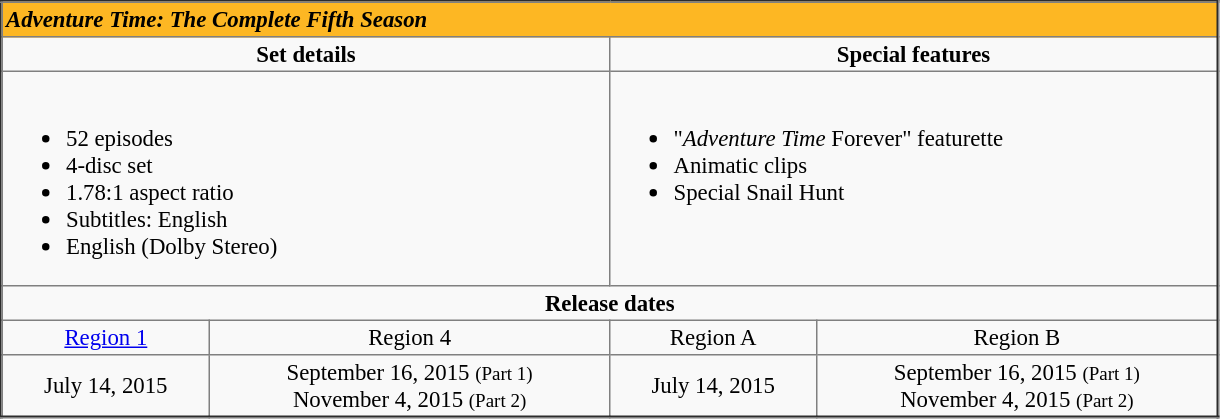<table border="2" cellpadding="2" cellspacing="0" style="margin: 0 1em 0 0; background: #f9f9f9; border: c00 #aaa solid; border-collapse: collapse; font-size: 95%;">
<tr style="background:#FDB723; color:black;">
<td colspan="4"><strong><em>Adventure Time: The Complete Fifth Season</em></strong></td>
</tr>
<tr valign="top">
<td align="center" width="400" colspan="2"><strong>Set details</strong></td>
<td align="center" width="400" colspan="2"><strong>Special features</strong></td>
</tr>
<tr valign="top">
<td colspan="2" align="left" width="200"><br><ul><li>52 episodes</li><li>4-disc set</li><li>1.78:1 aspect ratio</li><li>Subtitles: English</li><li>English (Dolby Stereo)</li></ul></td>
<td colspan="2" align="left" width="200"><br><ul><li>"<em>Adventure Time</em> Forever" featurette</li><li>Animatic clips</li><li>Special Snail Hunt</li></ul></td>
</tr>
<tr>
<td colspan="4" align="center"><strong>Release dates</strong></td>
</tr>
<tr>
<td align="center"><a href='#'>Region 1</a></td>
<td align="center">Region 4</td>
<td align="center">Region A</td>
<td align="center">Region B</td>
</tr>
<tr>
<td align="center">July 14, 2015</td>
<td align="center">September 16, 2015 <small>(Part 1)</small><br>November 4, 2015 <small>(Part 2)</small></td>
<td align="center">July 14, 2015</td>
<td align="center">September 16, 2015 <small>(Part 1)</small><br>November 4, 2015 <small>(Part 2)</small></td>
</tr>
</table>
